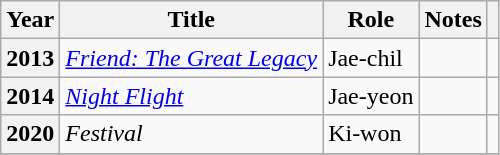<table class="wikitable plainrowheaders sortable">
<tr>
<th scope="col">Year</th>
<th scope="col">Title</th>
<th scope="col">Role</th>
<th scope="col">Notes</th>
<th scope="col" class="unsortable"></th>
</tr>
<tr>
<th scope="row">2013</th>
<td><em><a href='#'>Friend: The Great Legacy</a></em></td>
<td>Jae-chil</td>
<td></td>
<td></td>
</tr>
<tr>
<th scope="row">2014</th>
<td><em><a href='#'>Night Flight</a></em></td>
<td>Jae-yeon</td>
<td></td>
<td></td>
</tr>
<tr>
<th scope="row">2020</th>
<td><em>Festival</em></td>
<td>Ki-won</td>
<td></td>
<td></td>
</tr>
<tr>
</tr>
</table>
